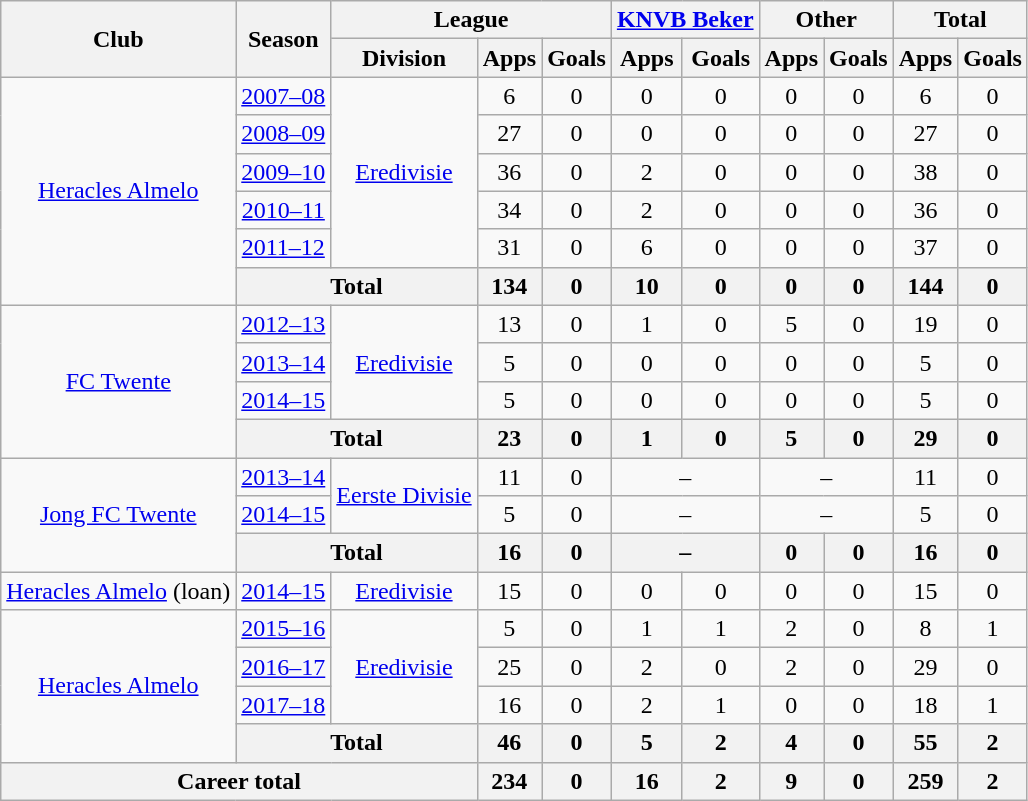<table class="wikitable" style="text-align:center">
<tr>
<th rowspan="2">Club</th>
<th rowspan="2">Season</th>
<th colspan="3">League</th>
<th colspan="2"><a href='#'>KNVB Beker</a></th>
<th colspan="2">Other</th>
<th colspan="2">Total</th>
</tr>
<tr>
<th>Division</th>
<th>Apps</th>
<th>Goals</th>
<th>Apps</th>
<th>Goals</th>
<th>Apps</th>
<th>Goals</th>
<th>Apps</th>
<th>Goals</th>
</tr>
<tr>
<td rowspan="6"><a href='#'>Heracles Almelo</a></td>
<td><a href='#'>2007–08</a></td>
<td rowspan="5"><a href='#'>Eredivisie</a></td>
<td>6</td>
<td>0</td>
<td>0</td>
<td>0</td>
<td>0</td>
<td>0</td>
<td>6</td>
<td>0</td>
</tr>
<tr>
<td><a href='#'>2008–09</a></td>
<td>27</td>
<td>0</td>
<td>0</td>
<td>0</td>
<td>0</td>
<td>0</td>
<td>27</td>
<td>0</td>
</tr>
<tr>
<td><a href='#'>2009–10</a></td>
<td>36</td>
<td>0</td>
<td>2</td>
<td>0</td>
<td>0</td>
<td>0</td>
<td>38</td>
<td>0</td>
</tr>
<tr>
<td><a href='#'>2010–11</a></td>
<td>34</td>
<td>0</td>
<td>2</td>
<td>0</td>
<td>0</td>
<td>0</td>
<td>36</td>
<td>0</td>
</tr>
<tr>
<td><a href='#'>2011–12</a></td>
<td>31</td>
<td>0</td>
<td>6</td>
<td>0</td>
<td>0</td>
<td>0</td>
<td>37</td>
<td>0</td>
</tr>
<tr>
<th colspan="2">Total</th>
<th>134</th>
<th>0</th>
<th>10</th>
<th>0</th>
<th>0</th>
<th>0</th>
<th>144</th>
<th>0</th>
</tr>
<tr>
<td rowspan="4"><a href='#'>FC Twente</a></td>
<td><a href='#'>2012–13</a></td>
<td rowspan="3"><a href='#'>Eredivisie</a></td>
<td>13</td>
<td>0</td>
<td>1</td>
<td>0</td>
<td>5</td>
<td>0</td>
<td>19</td>
<td>0</td>
</tr>
<tr>
<td><a href='#'>2013–14</a></td>
<td>5</td>
<td>0</td>
<td>0</td>
<td>0</td>
<td>0</td>
<td>0</td>
<td>5</td>
<td>0</td>
</tr>
<tr>
<td><a href='#'>2014–15</a></td>
<td>5</td>
<td>0</td>
<td>0</td>
<td>0</td>
<td>0</td>
<td>0</td>
<td>5</td>
<td>0</td>
</tr>
<tr>
<th colspan="2">Total</th>
<th>23</th>
<th>0</th>
<th>1</th>
<th>0</th>
<th>5</th>
<th>0</th>
<th>29</th>
<th>0</th>
</tr>
<tr>
<td rowspan="3"><a href='#'>Jong FC Twente</a></td>
<td><a href='#'>2013–14</a></td>
<td rowspan="2"><a href='#'>Eerste Divisie</a></td>
<td>11</td>
<td>0</td>
<td colspan="2">–</td>
<td colspan="2">–</td>
<td>11</td>
<td>0</td>
</tr>
<tr>
<td><a href='#'>2014–15</a></td>
<td>5</td>
<td>0</td>
<td colspan="2">–</td>
<td colspan="2">–</td>
<td>5</td>
<td>0</td>
</tr>
<tr>
<th colspan="2">Total</th>
<th>16</th>
<th>0</th>
<th colspan="2">–</th>
<th>0</th>
<th>0</th>
<th>16</th>
<th>0</th>
</tr>
<tr>
<td><a href='#'>Heracles Almelo</a> (loan)</td>
<td><a href='#'>2014–15</a></td>
<td><a href='#'>Eredivisie</a></td>
<td>15</td>
<td>0</td>
<td>0</td>
<td>0</td>
<td>0</td>
<td>0</td>
<td>15</td>
<td>0</td>
</tr>
<tr>
<td rowspan="4"><a href='#'>Heracles Almelo</a></td>
<td><a href='#'>2015–16</a></td>
<td rowspan="3"><a href='#'>Eredivisie</a></td>
<td>5</td>
<td>0</td>
<td>1</td>
<td>1</td>
<td>2</td>
<td>0</td>
<td>8</td>
<td>1</td>
</tr>
<tr>
<td><a href='#'>2016–17</a></td>
<td>25</td>
<td>0</td>
<td>2</td>
<td>0</td>
<td>2</td>
<td>0</td>
<td>29</td>
<td>0</td>
</tr>
<tr>
<td><a href='#'>2017–18</a></td>
<td>16</td>
<td>0</td>
<td>2</td>
<td>1</td>
<td>0</td>
<td>0</td>
<td>18</td>
<td>1</td>
</tr>
<tr>
<th colspan="2">Total</th>
<th>46</th>
<th>0</th>
<th>5</th>
<th>2</th>
<th>4</th>
<th>0</th>
<th>55</th>
<th>2</th>
</tr>
<tr>
<th colspan="3">Career total</th>
<th>234</th>
<th>0</th>
<th>16</th>
<th>2</th>
<th>9</th>
<th>0</th>
<th>259</th>
<th>2</th>
</tr>
</table>
